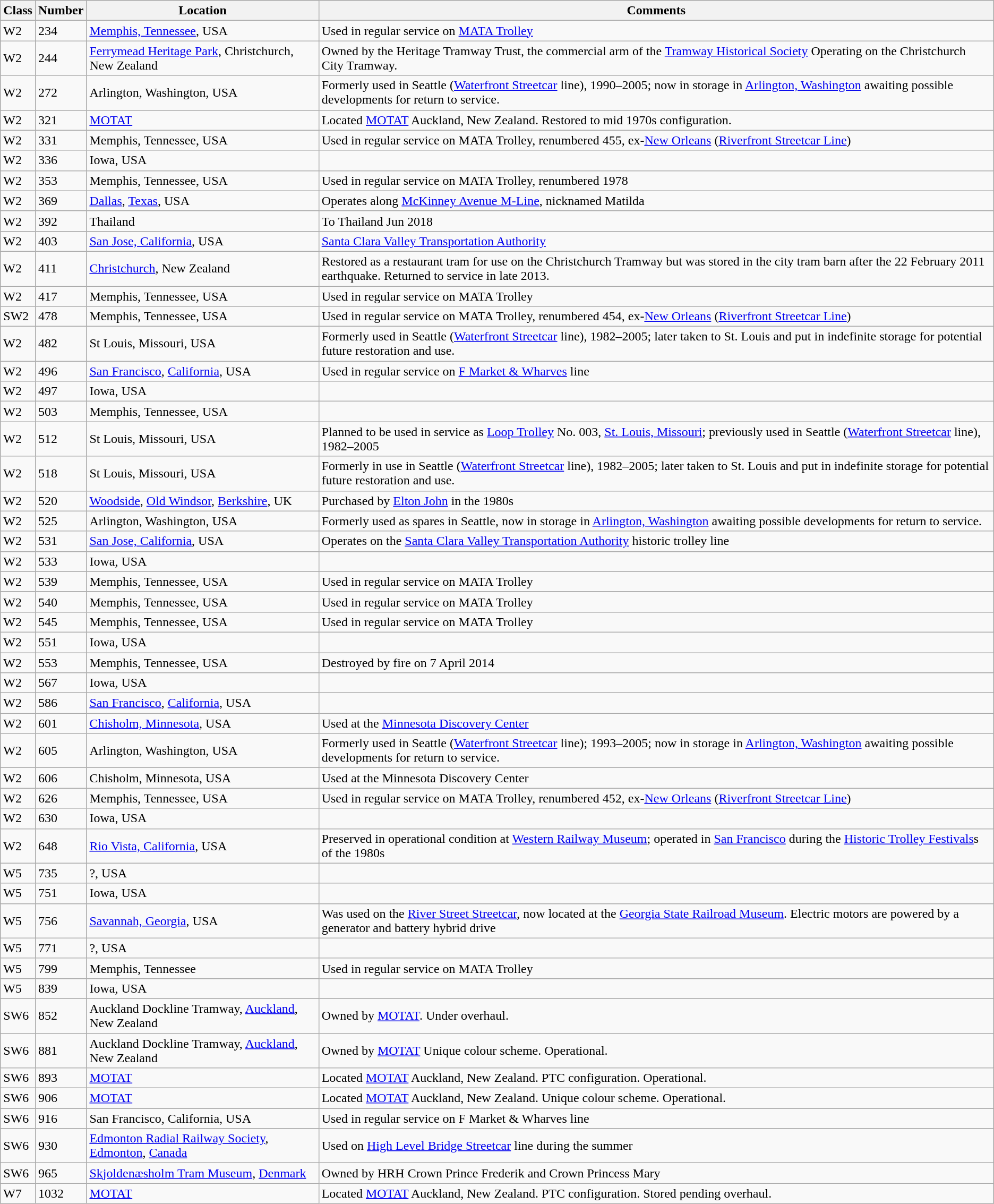<table class="wikitable sortable mw-collapsible mw-collapsed" border="1">
<tr>
<th scope="col">Class</th>
<th scope="col">Number</th>
<th scope="col">Location</th>
<th scope="col" class="unsortable">Comments</th>
</tr>
<tr>
<td>W2</td>
<td>234</td>
<td><a href='#'>Memphis, Tennessee</a>, USA</td>
<td>Used in regular service on <a href='#'>MATA Trolley</a></td>
</tr>
<tr>
<td>W2</td>
<td>244</td>
<td><a href='#'>Ferrymead Heritage Park</a>, Christchurch, New Zealand</td>
<td>Owned by the Heritage Tramway Trust, the commercial arm of the <a href='#'>Tramway Historical Society</a> Operating on the Christchurch City Tramway.</td>
</tr>
<tr>
<td>W2</td>
<td>272</td>
<td>Arlington, Washington, USA</td>
<td>Formerly used in Seattle (<a href='#'>Waterfront Streetcar</a> line), 1990–2005; now in storage in <a href='#'>Arlington, Washington</a> awaiting possible developments for return to service.</td>
</tr>
<tr>
<td>W2</td>
<td>321</td>
<td><a href='#'>MOTAT</a></td>
<td>Located <a href='#'>MOTAT</a> Auckland, New Zealand. Restored to mid 1970s configuration.</td>
</tr>
<tr>
<td>W2</td>
<td>331</td>
<td>Memphis, Tennessee, USA</td>
<td>Used in regular service on MATA Trolley, renumbered 455, ex-<a href='#'>New Orleans</a> (<a href='#'>Riverfront Streetcar Line</a>)</td>
</tr>
<tr>
<td>W2</td>
<td>336</td>
<td>Iowa, USA</td>
<td></td>
</tr>
<tr>
<td>W2</td>
<td>353</td>
<td>Memphis, Tennessee, USA</td>
<td>Used in regular service on MATA Trolley, renumbered 1978</td>
</tr>
<tr>
<td>W2</td>
<td>369</td>
<td><a href='#'>Dallas</a>, <a href='#'>Texas</a>, USA</td>
<td>Operates along <a href='#'>McKinney Avenue M-Line</a>, nicknamed Matilda</td>
</tr>
<tr>
<td>W2</td>
<td>392</td>
<td>Thailand</td>
<td> To Thailand Jun 2018</td>
</tr>
<tr>
<td>W2</td>
<td>403</td>
<td><a href='#'>San Jose, California</a>, USA</td>
<td><a href='#'>Santa Clara Valley Transportation Authority</a></td>
</tr>
<tr>
<td>W2</td>
<td>411</td>
<td><a href='#'>Christchurch</a>, New Zealand</td>
<td>Restored as a restaurant tram for use on the Christchurch Tramway but was stored in the city tram barn after the 22 February 2011 earthquake. Returned to service in late 2013.</td>
</tr>
<tr>
<td>W2</td>
<td>417</td>
<td>Memphis, Tennessee, USA</td>
<td>Used in regular service on MATA Trolley</td>
</tr>
<tr>
<td>SW2</td>
<td>478</td>
<td>Memphis, Tennessee, USA</td>
<td>Used in regular service on MATA Trolley, renumbered 454, ex-<a href='#'>New Orleans</a> (<a href='#'>Riverfront Streetcar Line</a>)</td>
</tr>
<tr>
<td>W2</td>
<td>482</td>
<td>St Louis, Missouri, USA</td>
<td>Formerly used in Seattle (<a href='#'>Waterfront Streetcar</a> line), 1982–2005; later taken to St. Louis and put in indefinite storage for potential future restoration and use.</td>
</tr>
<tr>
<td>W2</td>
<td>496</td>
<td><a href='#'>San Francisco</a>, <a href='#'>California</a>, USA</td>
<td>Used in regular service on <a href='#'>F Market & Wharves</a> line</td>
</tr>
<tr>
<td>W2</td>
<td>497</td>
<td>Iowa, USA</td>
<td></td>
</tr>
<tr>
<td>W2</td>
<td>503</td>
<td>Memphis, Tennessee, USA</td>
<td></td>
</tr>
<tr>
<td>W2</td>
<td>512</td>
<td>St Louis, Missouri, USA</td>
<td>Planned to be used in service as <a href='#'>Loop Trolley</a> No. 003, <a href='#'>St. Louis, Missouri</a>; previously used in Seattle (<a href='#'>Waterfront Streetcar</a> line), 1982–2005</td>
</tr>
<tr>
<td>W2</td>
<td>518</td>
<td>St Louis, Missouri, USA</td>
<td>Formerly in use in Seattle (<a href='#'>Waterfront Streetcar</a> line), 1982–2005; later taken to St. Louis and put in indefinite storage for potential future restoration and use.</td>
</tr>
<tr>
<td>W2</td>
<td>520</td>
<td><a href='#'>Woodside</a>, <a href='#'>Old Windsor</a>, <a href='#'>Berkshire</a>, UK</td>
<td>Purchased by <a href='#'>Elton John</a> in the 1980s</td>
</tr>
<tr>
<td>W2</td>
<td>525</td>
<td>Arlington, Washington, USA</td>
<td>Formerly used as spares in Seattle, now in storage in <a href='#'>Arlington, Washington</a> awaiting possible developments for return to service.</td>
</tr>
<tr>
<td>W2</td>
<td>531</td>
<td><a href='#'>San Jose, California</a>, USA</td>
<td>Operates on the <a href='#'>Santa Clara Valley Transportation Authority</a> historic trolley line</td>
</tr>
<tr>
<td>W2</td>
<td>533</td>
<td>Iowa, USA</td>
<td></td>
</tr>
<tr>
<td>W2</td>
<td>539</td>
<td>Memphis, Tennessee, USA</td>
<td>Used in regular service on MATA Trolley</td>
</tr>
<tr>
<td>W2</td>
<td>540</td>
<td>Memphis, Tennessee, USA</td>
<td>Used in regular service on MATA Trolley</td>
</tr>
<tr>
<td>W2</td>
<td>545</td>
<td>Memphis, Tennessee, USA</td>
<td>Used in regular service on MATA Trolley</td>
</tr>
<tr>
<td>W2</td>
<td>551</td>
<td>Iowa, USA</td>
<td></td>
</tr>
<tr>
<td>W2</td>
<td>553</td>
<td>Memphis, Tennessee, USA</td>
<td>Destroyed by fire on 7 April 2014</td>
</tr>
<tr>
<td>W2</td>
<td>567</td>
<td>Iowa, USA</td>
<td></td>
</tr>
<tr>
<td>W2</td>
<td>586</td>
<td><a href='#'>San Francisco</a>, <a href='#'>California</a>, USA</td>
<td></td>
</tr>
<tr>
<td>W2</td>
<td>601</td>
<td><a href='#'>Chisholm, Minnesota</a>, USA</td>
<td>Used at the <a href='#'>Minnesota Discovery Center</a></td>
</tr>
<tr>
<td>W2</td>
<td>605</td>
<td>Arlington, Washington, USA</td>
<td>Formerly used in Seattle (<a href='#'>Waterfront Streetcar</a> line); 1993–2005; now in storage in <a href='#'>Arlington, Washington</a> awaiting possible developments for return to service.</td>
</tr>
<tr>
<td>W2</td>
<td>606</td>
<td>Chisholm, Minnesota, USA</td>
<td>Used at the Minnesota Discovery Center</td>
</tr>
<tr>
<td>W2</td>
<td>626</td>
<td>Memphis, Tennessee, USA</td>
<td>Used in regular service on MATA Trolley, renumbered 452, ex-<a href='#'>New Orleans</a> (<a href='#'>Riverfront Streetcar Line</a>)</td>
</tr>
<tr>
<td>W2</td>
<td>630</td>
<td>Iowa, USA</td>
<td></td>
</tr>
<tr>
<td>W2</td>
<td>648</td>
<td><a href='#'>Rio Vista, California</a>, USA</td>
<td>Preserved in operational condition at <a href='#'>Western Railway Museum</a>; operated in <a href='#'>San Francisco</a> during the <a href='#'>Historic Trolley Festivals</a>s of the 1980s</td>
</tr>
<tr>
<td>W5</td>
<td>735</td>
<td>?, USA</td>
<td></td>
</tr>
<tr>
<td>W5</td>
<td>751</td>
<td>Iowa, USA</td>
<td></td>
</tr>
<tr>
<td>W5</td>
<td>756</td>
<td><a href='#'>Savannah, Georgia</a>, USA</td>
<td>Was used on the <a href='#'>River Street Streetcar</a>, now located at the <a href='#'>Georgia State Railroad Museum</a>. Electric motors are powered by a generator and battery hybrid drive</td>
</tr>
<tr>
<td>W5</td>
<td>771</td>
<td>?, USA</td>
<td></td>
</tr>
<tr>
<td>W5</td>
<td>799</td>
<td>Memphis, Tennessee</td>
<td>Used in regular service on MATA Trolley</td>
</tr>
<tr>
<td>W5</td>
<td>839</td>
<td>Iowa, USA</td>
<td></td>
</tr>
<tr>
<td>SW6</td>
<td>852</td>
<td>Auckland Dockline Tramway, <a href='#'>Auckland</a>, New Zealand</td>
<td> Owned by <a href='#'>MOTAT</a>. Under overhaul.</td>
</tr>
<tr>
<td>SW6</td>
<td>881</td>
<td>Auckland Dockline Tramway, <a href='#'>Auckland</a>, New Zealand</td>
<td> Owned by <a href='#'>MOTAT</a> Unique colour scheme. Operational.</td>
</tr>
<tr>
<td>SW6</td>
<td>893</td>
<td><a href='#'>MOTAT</a></td>
<td>Located <a href='#'>MOTAT</a> Auckland, New Zealand. PTC configuration. Operational.</td>
</tr>
<tr>
<td>SW6</td>
<td>906</td>
<td><a href='#'>MOTAT</a></td>
<td>Located <a href='#'>MOTAT</a> Auckland, New Zealand. Unique colour scheme. Operational.</td>
</tr>
<tr>
<td>SW6</td>
<td>916</td>
<td>San Francisco, California, USA</td>
<td>Used in regular service on F Market & Wharves line</td>
</tr>
<tr>
<td>SW6</td>
<td>930</td>
<td><a href='#'>Edmonton Radial Railway Society</a>, <a href='#'>Edmonton</a>, <a href='#'>Canada</a></td>
<td>Used on <a href='#'>High Level Bridge Streetcar</a> line during the summer</td>
</tr>
<tr>
<td>SW6</td>
<td>965</td>
<td><a href='#'>Skjoldenæsholm Tram Museum</a>, <a href='#'>Denmark</a></td>
<td>Owned by HRH Crown Prince Frederik and Crown Princess Mary</td>
</tr>
<tr>
<td>W7</td>
<td>1032</td>
<td><a href='#'>MOTAT</a></td>
<td>Located <a href='#'>MOTAT</a> Auckland, New Zealand. PTC configuration. Stored pending overhaul.</td>
</tr>
</table>
